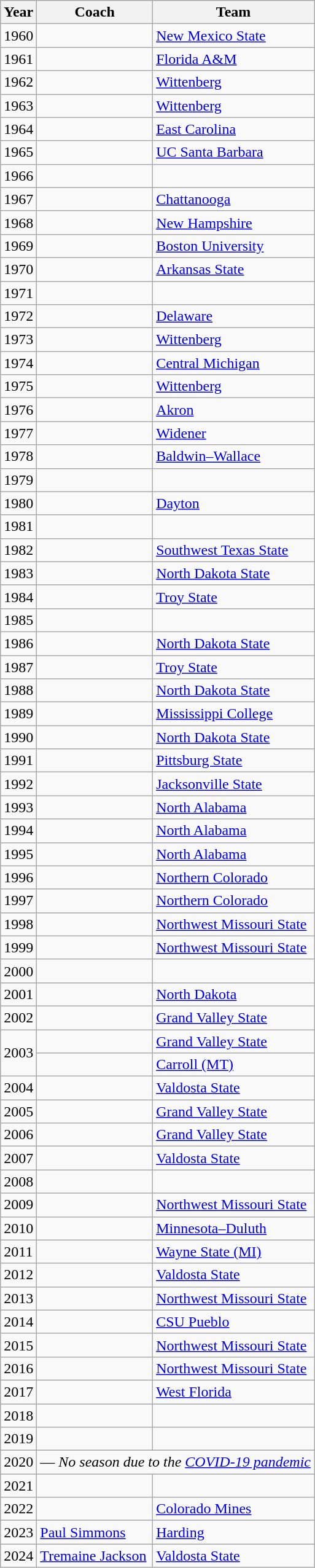<table class="wikitable sortable">
<tr>
<th>Year</th>
<th>Coach</th>
<th>Team</th>
</tr>
<tr>
<td>1960</td>
<td></td>
<td><a href='#'>New Mexico State</a></td>
</tr>
<tr>
<td>1961</td>
<td></td>
<td><a href='#'>Florida A&M</a></td>
</tr>
<tr>
<td>1962</td>
<td></td>
<td><a href='#'>Wittenberg</a></td>
</tr>
<tr>
<td>1963</td>
<td></td>
<td><a href='#'>Wittenberg</a></td>
</tr>
<tr>
<td>1964</td>
<td></td>
<td><a href='#'>East Carolina</a></td>
</tr>
<tr>
<td>1965</td>
<td></td>
<td><a href='#'>UC Santa Barbara</a></td>
</tr>
<tr>
<td>1966</td>
<td></td>
<td></td>
</tr>
<tr>
<td>1967</td>
<td></td>
<td><a href='#'>Chattanooga</a></td>
</tr>
<tr>
<td>1968</td>
<td></td>
<td><a href='#'>New Hampshire</a></td>
</tr>
<tr>
<td>1969</td>
<td></td>
<td><a href='#'>Boston University</a></td>
</tr>
<tr>
<td>1970</td>
<td></td>
<td><a href='#'>Arkansas State</a></td>
</tr>
<tr>
<td>1971</td>
<td></td>
<td></td>
</tr>
<tr>
<td>1972</td>
<td></td>
<td><a href='#'>Delaware</a></td>
</tr>
<tr>
<td>1973</td>
<td></td>
<td><a href='#'>Wittenberg</a></td>
</tr>
<tr>
<td>1974</td>
<td></td>
<td><a href='#'>Central Michigan</a></td>
</tr>
<tr>
<td>1975</td>
<td></td>
<td><a href='#'>Wittenberg</a></td>
</tr>
<tr>
<td>1976</td>
<td></td>
<td><a href='#'>Akron</a></td>
</tr>
<tr>
<td>1977</td>
<td></td>
<td><a href='#'>Widener</a></td>
</tr>
<tr>
<td>1978</td>
<td></td>
<td><a href='#'>Baldwin–Wallace</a></td>
</tr>
<tr>
<td>1979</td>
<td></td>
<td></td>
</tr>
<tr>
<td>1980</td>
<td></td>
<td><a href='#'>Dayton</a></td>
</tr>
<tr>
<td>1981</td>
<td></td>
<td></td>
</tr>
<tr>
<td>1982</td>
<td></td>
<td><a href='#'>Southwest Texas State</a></td>
</tr>
<tr>
<td>1983</td>
<td></td>
<td><a href='#'>North Dakota State</a></td>
</tr>
<tr>
<td>1984</td>
<td></td>
<td><a href='#'>Troy State</a></td>
</tr>
<tr>
<td>1985</td>
<td></td>
<td></td>
</tr>
<tr>
<td>1986</td>
<td></td>
<td><a href='#'>North Dakota State</a></td>
</tr>
<tr>
<td>1987</td>
<td></td>
<td><a href='#'>Troy State</a></td>
</tr>
<tr>
<td>1988</td>
<td></td>
<td><a href='#'>North Dakota State</a></td>
</tr>
<tr>
<td>1989</td>
<td></td>
<td><a href='#'>Mississippi College</a></td>
</tr>
<tr>
<td>1990</td>
<td></td>
<td><a href='#'>North Dakota State</a></td>
</tr>
<tr>
<td>1991</td>
<td></td>
<td><a href='#'>Pittsburg State</a></td>
</tr>
<tr>
<td>1992</td>
<td></td>
<td><a href='#'>Jacksonville State</a></td>
</tr>
<tr>
<td>1993</td>
<td></td>
<td><a href='#'>North Alabama</a></td>
</tr>
<tr>
<td>1994</td>
<td></td>
<td><a href='#'>North Alabama</a></td>
</tr>
<tr>
<td>1995</td>
<td></td>
<td><a href='#'>North Alabama</a></td>
</tr>
<tr>
<td>1996</td>
<td></td>
<td><a href='#'>Northern Colorado</a></td>
</tr>
<tr>
<td>1997</td>
<td></td>
<td><a href='#'>Northern Colorado</a></td>
</tr>
<tr>
<td>1998</td>
<td></td>
<td><a href='#'>Northwest Missouri State</a></td>
</tr>
<tr>
<td>1999</td>
<td></td>
<td><a href='#'>Northwest Missouri State</a></td>
</tr>
<tr>
<td>2000</td>
<td></td>
<td></td>
</tr>
<tr>
<td>2001</td>
<td></td>
<td><a href='#'>North Dakota</a></td>
</tr>
<tr>
<td>2002</td>
<td></td>
<td><a href='#'>Grand Valley State</a></td>
</tr>
<tr>
<td rowspan=2>2003</td>
<td></td>
<td><a href='#'>Grand Valley State</a></td>
</tr>
<tr>
<td></td>
<td><a href='#'>Carroll (MT)</a></td>
</tr>
<tr>
<td>2004</td>
<td></td>
<td><a href='#'>Valdosta State</a></td>
</tr>
<tr>
<td>2005</td>
<td></td>
<td><a href='#'>Grand Valley State</a></td>
</tr>
<tr>
<td>2006</td>
<td></td>
<td><a href='#'>Grand Valley State</a></td>
</tr>
<tr>
<td>2007</td>
<td></td>
<td><a href='#'>Valdosta State</a></td>
</tr>
<tr>
<td>2008</td>
<td></td>
<td></td>
</tr>
<tr>
<td>2009</td>
<td></td>
<td><a href='#'>Northwest Missouri State</a></td>
</tr>
<tr>
<td>2010</td>
<td></td>
<td><a href='#'>Minnesota–Duluth</a></td>
</tr>
<tr>
<td>2011</td>
<td></td>
<td><a href='#'>Wayne State (MI)</a></td>
</tr>
<tr>
<td>2012</td>
<td></td>
<td><a href='#'>Valdosta State</a></td>
</tr>
<tr>
<td>2013</td>
<td></td>
<td><a href='#'>Northwest Missouri State</a></td>
</tr>
<tr>
<td>2014</td>
<td></td>
<td><a href='#'>CSU Pueblo</a></td>
</tr>
<tr>
<td>2015</td>
<td></td>
<td><a href='#'>Northwest Missouri State</a></td>
</tr>
<tr>
<td>2016</td>
<td></td>
<td><a href='#'>Northwest Missouri State</a></td>
</tr>
<tr>
<td>2017</td>
<td></td>
<td><a href='#'>West Florida</a></td>
</tr>
<tr>
<td>2018</td>
<td></td>
<td></td>
</tr>
<tr>
<td>2019</td>
<td></td>
<td></td>
</tr>
<tr>
<td>2020</td>
<td align="center" colspan=2><span>—</span> <em>No season due to the <a href='#'>COVID-19 pandemic</a></em></td>
</tr>
<tr>
<td>2021</td>
<td></td>
<td></td>
</tr>
<tr>
<td>2022</td>
<td></td>
<td><a href='#'>Colorado Mines</a></td>
</tr>
<tr>
<td>2023</td>
<td><a href='#'>Paul Simmons</a></td>
<td><a href='#'>Harding</a></td>
</tr>
<tr>
<td>2024</td>
<td><a href='#'>Tremaine Jackson</a></td>
<td><a href='#'>Valdosta State</a></td>
</tr>
</table>
